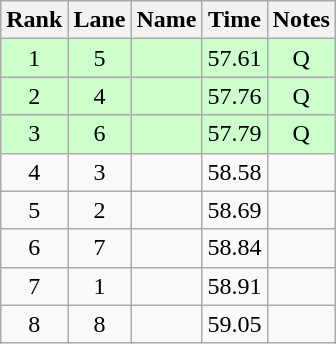<table class="wikitable sortable" style="text-align:center">
<tr>
<th>Rank</th>
<th>Lane</th>
<th>Name</th>
<th>Time</th>
<th>Notes</th>
</tr>
<tr bgcolor=ccffcc>
<td>1</td>
<td>5</td>
<td align=left></td>
<td>57.61</td>
<td>Q</td>
</tr>
<tr bgcolor=ccffcc>
<td>2</td>
<td>4</td>
<td align=left></td>
<td>57.76</td>
<td>Q</td>
</tr>
<tr bgcolor=ccffcc>
<td>3</td>
<td>6</td>
<td align=left></td>
<td>57.79</td>
<td>Q</td>
</tr>
<tr>
<td>4</td>
<td>3</td>
<td align=left></td>
<td>58.58</td>
<td></td>
</tr>
<tr>
<td>5</td>
<td>2</td>
<td align=left></td>
<td>58.69</td>
<td></td>
</tr>
<tr>
<td>6</td>
<td>7</td>
<td align=left></td>
<td>58.84</td>
<td></td>
</tr>
<tr>
<td>7</td>
<td>1</td>
<td align=left></td>
<td>58.91</td>
<td></td>
</tr>
<tr>
<td>8</td>
<td>8</td>
<td align=left></td>
<td>59.05</td>
<td></td>
</tr>
</table>
